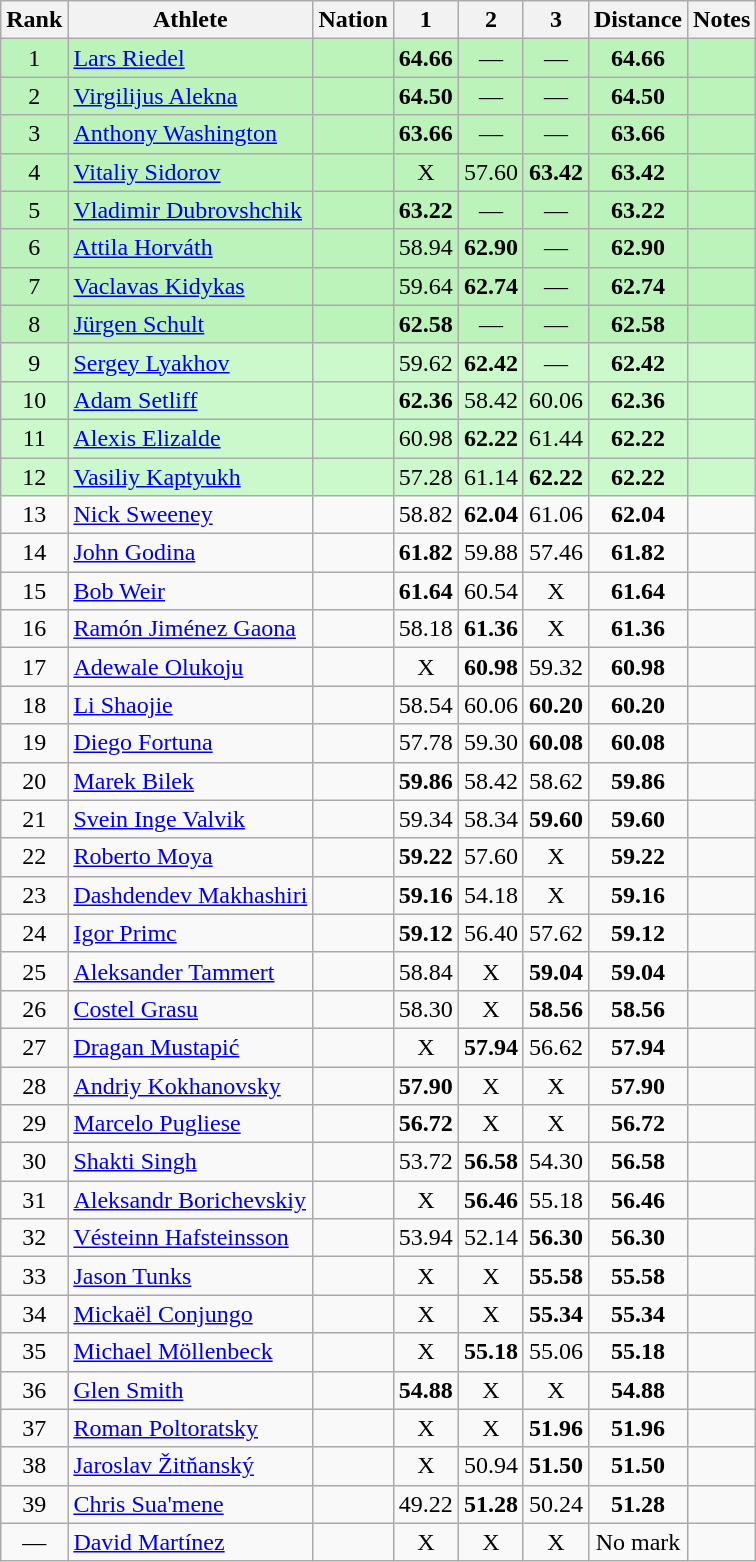<table class="wikitable sortable" style="text-align:center">
<tr>
<th>Rank</th>
<th>Athlete</th>
<th>Nation</th>
<th>1</th>
<th>2</th>
<th>3</th>
<th>Distance</th>
<th>Notes</th>
</tr>
<tr bgcolor=bbf3bb>
<td>1</td>
<td align=left><a href='#'>Lars Riedel</a></td>
<td align=left></td>
<td><strong>64.66</strong></td>
<td data-sort-value=1.00>—</td>
<td data-sort-value=1.00>—</td>
<td><strong>64.66</strong></td>
<td></td>
</tr>
<tr bgcolor=bbf3bb>
<td>2</td>
<td align=left><a href='#'>Virgilijus Alekna</a></td>
<td align=left></td>
<td><strong>64.50</strong></td>
<td data-sort-value=1.00>—</td>
<td data-sort-value=1.00>—</td>
<td><strong>64.50</strong></td>
<td></td>
</tr>
<tr bgcolor=bbf3bb>
<td>3</td>
<td align=left><a href='#'>Anthony Washington</a></td>
<td align=left></td>
<td><strong>63.66</strong></td>
<td data-sort-value=1.00>—</td>
<td data-sort-value=1.00>—</td>
<td><strong>63.66</strong></td>
<td></td>
</tr>
<tr bgcolor=bbf3bb>
<td>4</td>
<td align=left><a href='#'>Vitaliy Sidorov</a></td>
<td align=left></td>
<td data-sort-value=1.00>X</td>
<td>57.60</td>
<td><strong>63.42</strong></td>
<td><strong>63.42</strong></td>
<td></td>
</tr>
<tr bgcolor=bbf3bb>
<td>5</td>
<td align=left><a href='#'>Vladimir Dubrovshchik</a></td>
<td align=left></td>
<td><strong>63.22</strong></td>
<td data-sort-value=1.00>—</td>
<td data-sort-value=1.00>—</td>
<td><strong>63.22</strong></td>
<td></td>
</tr>
<tr bgcolor=bbf3bb>
<td>6</td>
<td align=left><a href='#'>Attila Horváth</a></td>
<td align=left></td>
<td>58.94</td>
<td><strong>62.90</strong></td>
<td data-sort-value=1.00>—</td>
<td><strong>62.90</strong></td>
<td></td>
</tr>
<tr bgcolor=bbf3bb>
<td>7</td>
<td align=left><a href='#'>Vaclavas Kidykas</a></td>
<td align=left></td>
<td>59.64</td>
<td><strong>62.74</strong></td>
<td data-sort-value=1.00>—</td>
<td><strong>62.74</strong></td>
<td></td>
</tr>
<tr bgcolor=bbf3bb>
<td>8</td>
<td align=left><a href='#'>Jürgen Schult</a></td>
<td align=left></td>
<td><strong>62.58</strong></td>
<td data-sort-value=1.00>—</td>
<td data-sort-value=1.00>—</td>
<td><strong>62.58</strong></td>
<td></td>
</tr>
<tr bgcolor=ccf9cc>
<td>9</td>
<td align=left><a href='#'>Sergey Lyakhov</a></td>
<td align=left></td>
<td>59.62</td>
<td><strong>62.42</strong></td>
<td data-sort-value=1.00>—</td>
<td><strong>62.42</strong></td>
<td></td>
</tr>
<tr bgcolor=ccf9cc>
<td>10</td>
<td align=left><a href='#'>Adam Setliff</a></td>
<td align=left></td>
<td><strong>62.36</strong></td>
<td>58.42</td>
<td>60.06</td>
<td><strong>62.36</strong></td>
<td></td>
</tr>
<tr bgcolor=ccf9cc>
<td>11</td>
<td align=left><a href='#'>Alexis Elizalde</a></td>
<td align=left></td>
<td>60.98</td>
<td><strong>62.22</strong></td>
<td>61.44</td>
<td><strong>62.22</strong></td>
<td></td>
</tr>
<tr bgcolor=ccf9cc>
<td>12</td>
<td align=left><a href='#'>Vasiliy Kaptyukh</a></td>
<td align=left></td>
<td>57.28</td>
<td>61.14</td>
<td><strong>62.22</strong></td>
<td><strong>62.22</strong></td>
<td></td>
</tr>
<tr>
<td>13</td>
<td align=left><a href='#'>Nick Sweeney</a></td>
<td align=left></td>
<td>58.82</td>
<td><strong>62.04</strong></td>
<td>61.06</td>
<td><strong>62.04</strong></td>
<td></td>
</tr>
<tr>
<td>14</td>
<td align=left><a href='#'>John Godina</a></td>
<td align=left></td>
<td><strong>61.82</strong></td>
<td>59.88</td>
<td>57.46</td>
<td><strong>61.82</strong></td>
<td></td>
</tr>
<tr>
<td>15</td>
<td align=left><a href='#'>Bob Weir</a></td>
<td align=left></td>
<td><strong>61.64</strong></td>
<td>60.54</td>
<td data-sort-value=1.00>X</td>
<td><strong>61.64</strong></td>
<td></td>
</tr>
<tr>
<td>16</td>
<td align=left><a href='#'>Ramón Jiménez Gaona</a></td>
<td align=left></td>
<td>58.18</td>
<td><strong>61.36</strong></td>
<td data-sort-value=1.00>X</td>
<td><strong>61.36</strong></td>
<td></td>
</tr>
<tr>
<td>17</td>
<td align=left><a href='#'>Adewale Olukoju</a></td>
<td align=left></td>
<td data-sort-value=1.00>X</td>
<td><strong>60.98</strong></td>
<td>59.32</td>
<td><strong>60.98</strong></td>
<td></td>
</tr>
<tr>
<td>18</td>
<td align=left><a href='#'>Li Shaojie</a></td>
<td align=left></td>
<td>58.54</td>
<td>60.06</td>
<td><strong>60.20</strong></td>
<td><strong>60.20</strong></td>
<td></td>
</tr>
<tr>
<td>19</td>
<td align=left><a href='#'>Diego Fortuna</a></td>
<td align=left></td>
<td>57.78</td>
<td>59.30</td>
<td><strong>60.08</strong></td>
<td><strong>60.08</strong></td>
<td></td>
</tr>
<tr>
<td>20</td>
<td align=left><a href='#'>Marek Bilek</a></td>
<td align=left></td>
<td><strong>59.86</strong></td>
<td>58.42</td>
<td>58.62</td>
<td><strong>59.86</strong></td>
<td></td>
</tr>
<tr>
<td>21</td>
<td align=left><a href='#'>Svein Inge Valvik</a></td>
<td align=left></td>
<td>59.34</td>
<td>58.34</td>
<td><strong>59.60</strong></td>
<td><strong>59.60</strong></td>
<td></td>
</tr>
<tr>
<td>22</td>
<td align=left><a href='#'>Roberto Moya</a></td>
<td align=left></td>
<td><strong>59.22</strong></td>
<td>57.60</td>
<td data-sort-value=1.00>X</td>
<td><strong>59.22</strong></td>
<td></td>
</tr>
<tr>
<td>23</td>
<td align=left><a href='#'>Dashdendev Makhashiri</a></td>
<td align=left></td>
<td><strong>59.16</strong></td>
<td>54.18</td>
<td data-sort-value=1.00>X</td>
<td><strong>59.16</strong></td>
<td></td>
</tr>
<tr>
<td>24</td>
<td align=left><a href='#'>Igor Primc</a></td>
<td align=left></td>
<td><strong>59.12</strong></td>
<td>56.40</td>
<td>57.62</td>
<td><strong>59.12</strong></td>
<td></td>
</tr>
<tr>
<td>25</td>
<td align=left><a href='#'>Aleksander Tammert</a></td>
<td align=left></td>
<td>58.84</td>
<td data-sort-value=1.00>X</td>
<td><strong>59.04</strong></td>
<td><strong>59.04</strong></td>
<td></td>
</tr>
<tr>
<td>26</td>
<td align=left><a href='#'>Costel Grasu</a></td>
<td align=left></td>
<td>58.30</td>
<td data-sort-value=1.00>X</td>
<td><strong>58.56</strong></td>
<td><strong>58.56</strong></td>
<td></td>
</tr>
<tr>
<td>27</td>
<td align=left><a href='#'>Dragan Mustapić</a></td>
<td align=left></td>
<td data-sort-value=1.00>X</td>
<td><strong>57.94</strong></td>
<td>56.62</td>
<td><strong>57.94</strong></td>
<td></td>
</tr>
<tr>
<td>28</td>
<td align=left><a href='#'>Andriy Kokhanovsky</a></td>
<td align=left></td>
<td><strong>57.90</strong></td>
<td data-sort-value=1.00>X</td>
<td data-sort-value=1.00>X</td>
<td><strong>57.90</strong></td>
<td></td>
</tr>
<tr>
<td>29</td>
<td align=left><a href='#'>Marcelo Pugliese</a></td>
<td align=left></td>
<td><strong>56.72</strong></td>
<td data-sort-value=1.00>X</td>
<td data-sort-value=1.00>X</td>
<td><strong>56.72</strong></td>
<td></td>
</tr>
<tr>
<td>30</td>
<td align=left><a href='#'>Shakti Singh</a></td>
<td align=left></td>
<td>53.72</td>
<td><strong>56.58</strong></td>
<td>54.30</td>
<td><strong>56.58</strong></td>
<td></td>
</tr>
<tr>
<td>31</td>
<td align=left><a href='#'>Aleksandr Borichevskiy</a></td>
<td align=left></td>
<td data-sort-value=1.00>X</td>
<td><strong>56.46</strong></td>
<td>55.18</td>
<td><strong>56.46</strong></td>
<td></td>
</tr>
<tr>
<td>32</td>
<td align=left><a href='#'>Vésteinn Hafsteinsson</a></td>
<td align=left></td>
<td>53.94</td>
<td>52.14</td>
<td><strong>56.30</strong></td>
<td><strong>56.30</strong></td>
<td></td>
</tr>
<tr>
<td>33</td>
<td align=left><a href='#'>Jason Tunks</a></td>
<td align=left></td>
<td data-sort-value=1.00>X</td>
<td data-sort-value=1.00>X</td>
<td><strong>55.58</strong></td>
<td><strong>55.58</strong></td>
<td></td>
</tr>
<tr>
<td>34</td>
<td align=left><a href='#'>Mickaël Conjungo</a></td>
<td align=left></td>
<td data-sort-value=1.00>X</td>
<td data-sort-value=1.00>X</td>
<td><strong>55.34</strong></td>
<td><strong>55.34</strong></td>
<td></td>
</tr>
<tr>
<td>35</td>
<td align=left><a href='#'>Michael Möllenbeck</a></td>
<td align=left></td>
<td data-sort-value=1.00>X</td>
<td><strong>55.18</strong></td>
<td>55.06</td>
<td><strong>55.18</strong></td>
<td></td>
</tr>
<tr>
<td>36</td>
<td align=left><a href='#'>Glen Smith</a></td>
<td align=left></td>
<td><strong>54.88</strong></td>
<td data-sort-value=1.00>X</td>
<td data-sort-value=1.00>X</td>
<td><strong>54.88</strong></td>
<td></td>
</tr>
<tr>
<td>37</td>
<td align=left><a href='#'>Roman Poltoratsky</a></td>
<td align=left></td>
<td data-sort-value=1.00>X</td>
<td data-sort-value=1.00>X</td>
<td><strong>51.96</strong></td>
<td><strong>51.96</strong></td>
<td></td>
</tr>
<tr>
<td>38</td>
<td align=left><a href='#'>Jaroslav Žitňanský</a></td>
<td align=left></td>
<td data-sort-value=1.00>X</td>
<td>50.94</td>
<td><strong>51.50</strong></td>
<td><strong>51.50</strong></td>
<td></td>
</tr>
<tr>
<td>39</td>
<td align=left><a href='#'>Chris Sua'mene</a></td>
<td align=left></td>
<td>49.22</td>
<td><strong>51.28</strong></td>
<td>50.24</td>
<td><strong>51.28</strong></td>
<td></td>
</tr>
<tr>
<td data-sort-value=40>—</td>
<td align=left><a href='#'>David Martínez</a></td>
<td align=left></td>
<td data-sort-value=1.00>X</td>
<td data-sort-value=1.00>X</td>
<td data-sort-value=1.00>X</td>
<td data-sort-value=1.00>No mark</td>
</tr>
</table>
